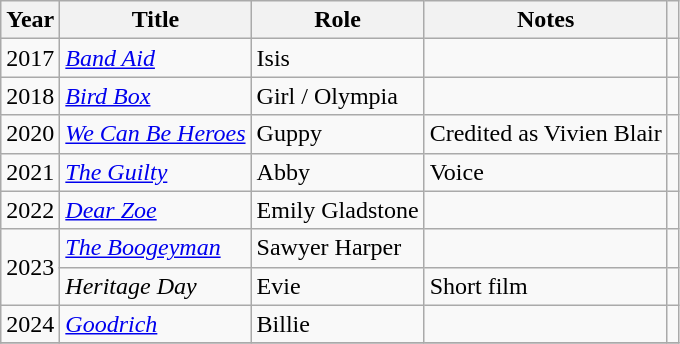<table class="wikitable sortable">
<tr>
<th>Year</th>
<th>Title</th>
<th>Role</th>
<th class="unsortable">Notes</th>
<th class="unsortable"></th>
</tr>
<tr>
<td>2017</td>
<td><em><a href='#'>Band Aid</a></em></td>
<td>Isis</td>
<td></td>
<td></td>
</tr>
<tr>
<td>2018</td>
<td><em><a href='#'>Bird Box</a></em></td>
<td>Girl / Olympia</td>
<td></td>
<td></td>
</tr>
<tr>
<td>2020</td>
<td><em><a href='#'>We Can Be Heroes</a></em></td>
<td>Guppy</td>
<td>Credited as Vivien Blair</td>
<td></td>
</tr>
<tr>
<td>2021</td>
<td><em><a href='#'>The Guilty</a></em></td>
<td>Abby</td>
<td>Voice</td>
<td></td>
</tr>
<tr>
<td>2022</td>
<td><em><a href='#'>Dear Zoe</a></em></td>
<td>Emily Gladstone</td>
<td></td>
<td></td>
</tr>
<tr>
<td rowspan="2">2023</td>
<td><em><a href='#'>The Boogeyman</a></em></td>
<td>Sawyer Harper</td>
<td></td>
<td></td>
</tr>
<tr>
<td><em>Heritage Day</em></td>
<td>Evie</td>
<td>Short film</td>
<td></td>
</tr>
<tr>
<td>2024</td>
<td><em><a href='#'>Goodrich</a></em></td>
<td>Billie</td>
<td></td>
<td></td>
</tr>
<tr>
</tr>
</table>
